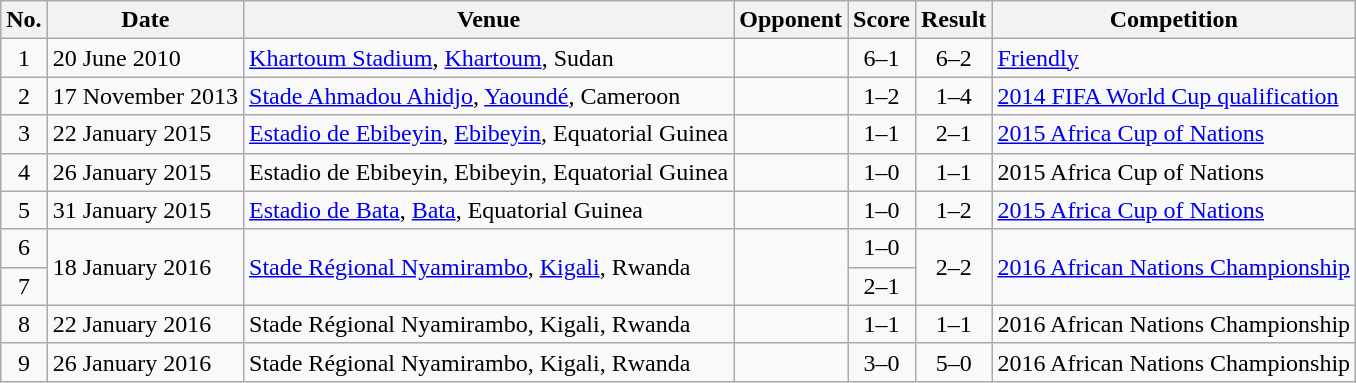<table class="wikitable sortable">
<tr>
<th scope="col">No.</th>
<th scope="col">Date</th>
<th scope="col">Venue</th>
<th scope="col">Opponent</th>
<th scope="col">Score</th>
<th scope="col">Result</th>
<th scope="col">Competition</th>
</tr>
<tr>
<td align="center">1</td>
<td>20 June 2010</td>
<td><a href='#'>Khartoum Stadium</a>, <a href='#'>Khartoum</a>, Sudan</td>
<td></td>
<td align="center">6–1</td>
<td align="center">6–2</td>
<td><a href='#'>Friendly</a></td>
</tr>
<tr>
<td align="center">2</td>
<td>17 November 2013</td>
<td><a href='#'>Stade Ahmadou Ahidjo</a>, <a href='#'>Yaoundé</a>, Cameroon</td>
<td></td>
<td align="center">1–2</td>
<td align="center">1–4</td>
<td><a href='#'>2014 FIFA World Cup qualification</a></td>
</tr>
<tr>
<td align="center">3</td>
<td>22 January 2015</td>
<td><a href='#'>Estadio de Ebibeyin</a>, <a href='#'>Ebibeyin</a>, Equatorial Guinea</td>
<td></td>
<td align="center">1–1</td>
<td align="center">2–1</td>
<td><a href='#'>2015 Africa Cup of Nations</a></td>
</tr>
<tr>
<td align="center">4</td>
<td>26 January 2015</td>
<td>Estadio de Ebibeyin, Ebibeyin, Equatorial Guinea</td>
<td></td>
<td align="center">1–0</td>
<td align="center">1–1</td>
<td>2015 Africa Cup of Nations</td>
</tr>
<tr>
<td align="center">5</td>
<td>31 January 2015</td>
<td><a href='#'>Estadio de Bata</a>, <a href='#'>Bata</a>, Equatorial Guinea</td>
<td></td>
<td align="center">1–0</td>
<td align="center">1–2</td>
<td><a href='#'>2015 Africa Cup of Nations</a></td>
</tr>
<tr>
<td align="center">6</td>
<td rowspan="2">18 January 2016</td>
<td rowspan="2"><a href='#'>Stade Régional Nyamirambo</a>, <a href='#'>Kigali</a>, Rwanda</td>
<td rowspan="2"></td>
<td align="center">1–0</td>
<td rowspan="2" style="text-align:center">2–2</td>
<td rowspan="2"><a href='#'>2016 African Nations Championship</a></td>
</tr>
<tr>
<td align="center">7</td>
<td align="center">2–1</td>
</tr>
<tr>
<td align="center">8</td>
<td>22 January 2016</td>
<td>Stade Régional Nyamirambo, Kigali, Rwanda</td>
<td></td>
<td align="center">1–1</td>
<td align="center">1–1</td>
<td>2016 African Nations Championship</td>
</tr>
<tr>
<td align="center">9</td>
<td>26 January 2016</td>
<td>Stade Régional Nyamirambo, Kigali, Rwanda</td>
<td></td>
<td align="center">3–0</td>
<td align="center">5–0</td>
<td>2016 African Nations Championship</td>
</tr>
</table>
